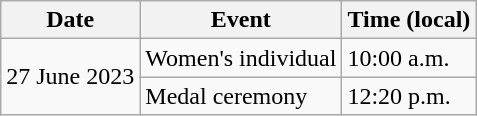<table class="wikitable">
<tr>
<th>Date</th>
<th>Event</th>
<th>Time (local)</th>
</tr>
<tr>
<td rowspan="2">27 June 2023</td>
<td>Women's individual</td>
<td>10:00 a.m.</td>
</tr>
<tr>
<td>Medal ceremony</td>
<td>12:20 p.m.</td>
</tr>
</table>
